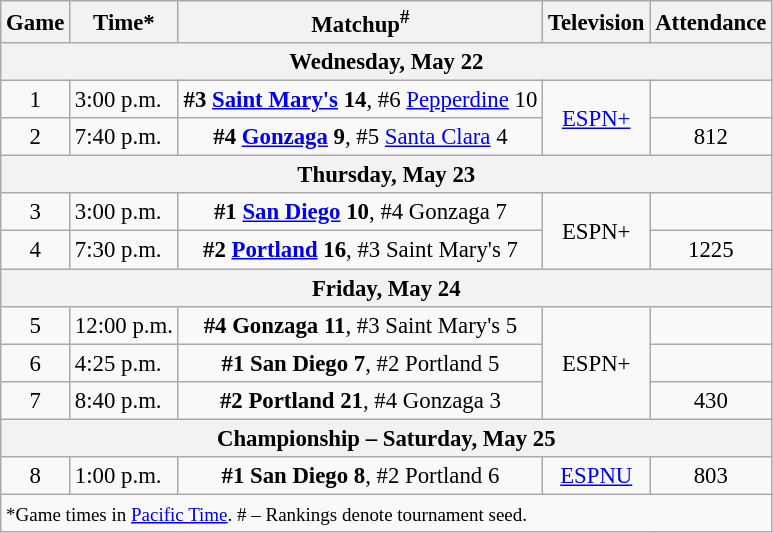<table class="wikitable" style="font-size: 95%">
<tr align="center">
<th>Game</th>
<th>Time*</th>
<th>Matchup<sup>#</sup></th>
<th>Television</th>
<th>Attendance</th>
</tr>
<tr>
<th colspan=7>Wednesday, May 22</th>
</tr>
<tr>
<td style="text-align:center;">1</td>
<td>3:00 p.m.</td>
<td style="text-align:center;"><strong>#3 <a href='#'>Saint Mary's</a> 14</strong>, #6 <a href='#'>Pepperdine</a> 10</td>
<td rowspan=2 style="text-align:center;"><a href='#'>ESPN+</a></td>
<td style="text-align:center;"></td>
</tr>
<tr>
<td style="text-align:center;">2</td>
<td>7:40 p.m.</td>
<td style="text-align:center;"><strong>#4 <a href='#'>Gonzaga</a> 9</strong>, #5 <a href='#'>Santa Clara</a> 4</td>
<td style="text-align:center;">812</td>
</tr>
<tr>
<th colspan=7>Thursday, May 23</th>
</tr>
<tr>
<td style="text-align:center;">3</td>
<td>3:00 p.m.</td>
<td style="text-align:center;"><strong>#1 <a href='#'>San Diego</a> 10</strong>, #4 Gonzaga 7</td>
<td rowspan=2 style="text-align:center;">ESPN+</td>
<td style="text-align:center;"></td>
</tr>
<tr>
<td style="text-align:center;">4</td>
<td>7:30 p.m.</td>
<td style="text-align:center;"><strong>#2 <a href='#'>Portland</a> 16</strong>, #3 Saint Mary's 7</td>
<td style="text-align:center;">1225</td>
</tr>
<tr>
<th colspan=7>Friday, May 24</th>
</tr>
<tr>
<td style="text-align:center;">5</td>
<td>12:00 p.m.</td>
<td style="text-align:center;"><strong>#4 Gonzaga 11</strong>, #3 Saint Mary's 5</td>
<td rowspan=3 style="text-align:center;">ESPN+</td>
<td style="text-align:center;"></td>
</tr>
<tr>
<td style="text-align:center;">6</td>
<td>4:25 p.m.</td>
<td style="text-align:center;"><strong>#1 San Diego 7</strong>, #2 Portland 5</td>
<td style="text-align:center;"></td>
</tr>
<tr>
<td style="text-align:center;">7</td>
<td>8:40 p.m.</td>
<td style="text-align:center;"><strong>#2 Portland 21</strong>, #4 Gonzaga 3</td>
<td style="text-align:center;">430</td>
</tr>
<tr>
<th colspan=7>Championship – Saturday, May 25</th>
</tr>
<tr>
<td style="text-align:center;">8</td>
<td>1:00 p.m.</td>
<td style="text-align:center;"><strong>#1 San Diego 8</strong>, #2 Portland 6</td>
<td style="text-align:center;"><a href='#'>ESPNU</a></td>
<td style="text-align:center;">803</td>
</tr>
<tr>
<td colspan=7><small>*Game times in <a href='#'>Pacific Time</a>. # – Rankings denote tournament seed.</small></td>
</tr>
</table>
